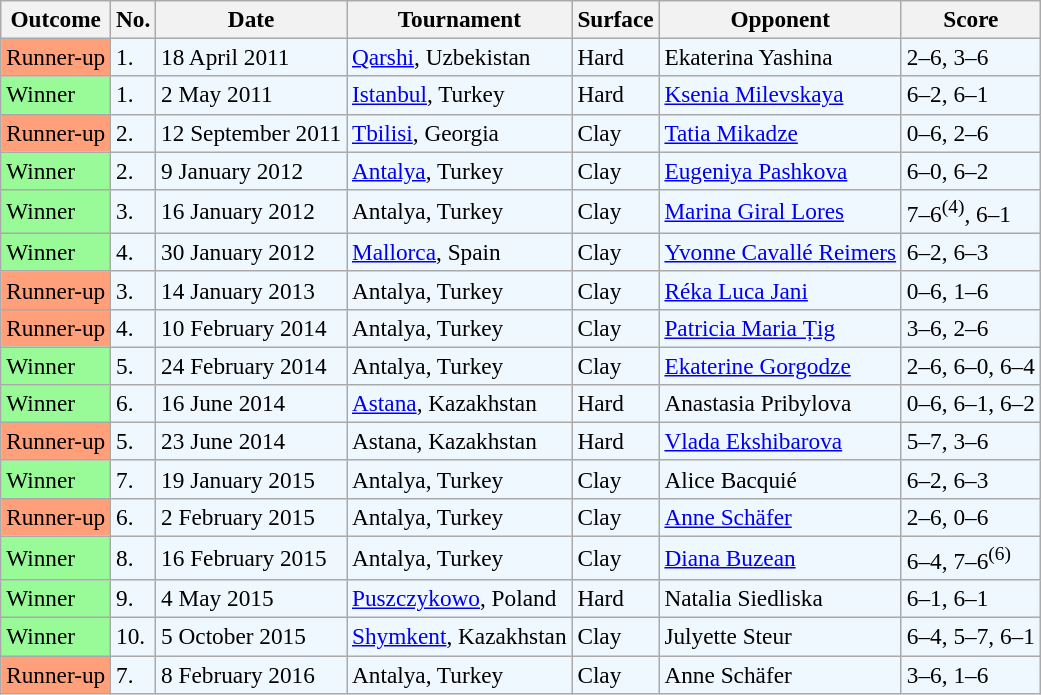<table class="sortable wikitable" style=font-size:97%>
<tr>
<th>Outcome</th>
<th>No.</th>
<th>Date</th>
<th>Tournament</th>
<th>Surface</th>
<th>Opponent</th>
<th class="unsortable">Score</th>
</tr>
<tr style="background:#f0f8ff;">
<td style="background:#ffa07a;">Runner-up</td>
<td>1.</td>
<td>18 April 2011</td>
<td><a href='#'>Qarshi</a>, Uzbekistan</td>
<td>Hard</td>
<td> Ekaterina Yashina</td>
<td>2–6, 3–6</td>
</tr>
<tr style="background:#f0f8ff;">
<td style="background:#98fb98;">Winner</td>
<td>1.</td>
<td>2 May 2011</td>
<td><a href='#'>Istanbul</a>, Turkey</td>
<td>Hard</td>
<td> <a href='#'>Ksenia Milevskaya</a></td>
<td>6–2, 6–1</td>
</tr>
<tr style="background:#f0f8ff;">
<td style="background:#ffa07a;">Runner-up</td>
<td>2.</td>
<td>12 September 2011</td>
<td><a href='#'>Tbilisi</a>, Georgia</td>
<td>Clay</td>
<td> <a href='#'>Tatia Mikadze</a></td>
<td>0–6, 2–6</td>
</tr>
<tr style="background:#f0f8ff;">
<td style="background:#98fb98;">Winner</td>
<td>2.</td>
<td>9 January 2012</td>
<td><a href='#'>Antalya</a>, Turkey</td>
<td>Clay</td>
<td> <a href='#'>Eugeniya Pashkova</a></td>
<td>6–0, 6–2</td>
</tr>
<tr style="background:#f0f8ff;">
<td style="background:#98fb98;">Winner</td>
<td>3.</td>
<td>16 January 2012</td>
<td>Antalya, Turkey</td>
<td>Clay</td>
<td> <a href='#'>Marina Giral Lores</a></td>
<td>7–6<sup>(4)</sup>, 6–1</td>
</tr>
<tr style="background:#f0f8ff;">
<td style="background:#98fb98;">Winner</td>
<td>4.</td>
<td>30 January 2012</td>
<td><a href='#'>Mallorca</a>, Spain</td>
<td>Clay</td>
<td> <a href='#'>Yvonne Cavallé Reimers</a></td>
<td>6–2, 6–3</td>
</tr>
<tr style="background:#f0f8ff;">
<td style="background:#ffa07a;">Runner-up</td>
<td>3.</td>
<td>14 January 2013</td>
<td>Antalya, Turkey</td>
<td>Clay</td>
<td> <a href='#'>Réka Luca Jani</a></td>
<td>0–6, 1–6</td>
</tr>
<tr style="background:#f0f8ff;">
<td style="background:#ffa07a;">Runner-up</td>
<td>4.</td>
<td>10 February 2014</td>
<td>Antalya, Turkey</td>
<td>Clay</td>
<td> <a href='#'>Patricia Maria Țig</a></td>
<td>3–6, 2–6</td>
</tr>
<tr style="background:#f0f8ff;">
<td style="background:#98fb98;">Winner</td>
<td>5.</td>
<td>24 February 2014</td>
<td>Antalya, Turkey</td>
<td>Clay</td>
<td> <a href='#'>Ekaterine Gorgodze</a></td>
<td>2–6, 6–0, 6–4</td>
</tr>
<tr style="background:#f0f8ff;">
<td style="background:#98fb98;">Winner</td>
<td>6.</td>
<td>16 June 2014</td>
<td><a href='#'>Astana</a>, Kazakhstan</td>
<td>Hard</td>
<td> Anastasia Pribylova</td>
<td>0–6, 6–1, 6–2</td>
</tr>
<tr style="background:#f0f8ff;">
<td style="background:#ffa07a;">Runner-up</td>
<td>5.</td>
<td>23 June 2014</td>
<td>Astana, Kazakhstan</td>
<td>Hard</td>
<td> <a href='#'>Vlada Ekshibarova</a></td>
<td>5–7, 3–6</td>
</tr>
<tr style="background:#f0f8ff;">
<td style="background:#98fb98;">Winner</td>
<td>7.</td>
<td>19 January 2015</td>
<td>Antalya, Turkey</td>
<td>Clay</td>
<td> Alice Bacquié</td>
<td>6–2, 6–3</td>
</tr>
<tr style="background:#f0f8ff;">
<td style="background:#ffa07a;">Runner-up</td>
<td>6.</td>
<td>2 February 2015</td>
<td>Antalya, Turkey</td>
<td>Clay</td>
<td> <a href='#'>Anne Schäfer</a></td>
<td>2–6, 0–6</td>
</tr>
<tr style="background:#f0f8ff;">
<td style="background:#98fb98;">Winner</td>
<td>8.</td>
<td>16 February 2015</td>
<td>Antalya, Turkey</td>
<td>Clay</td>
<td> <a href='#'>Diana Buzean</a></td>
<td>6–4, 7–6<sup>(6)</sup></td>
</tr>
<tr style="background:#f0f8ff;">
<td style="background:#98fb98;">Winner</td>
<td>9.</td>
<td>4 May 2015</td>
<td><a href='#'>Puszczykowo</a>, Poland</td>
<td>Hard</td>
<td> Natalia Siedliska</td>
<td>6–1, 6–1</td>
</tr>
<tr style="background:#f0f8ff;">
<td style="background:#98fb98;">Winner</td>
<td>10.</td>
<td>5 October 2015</td>
<td><a href='#'>Shymkent</a>, Kazakhstan</td>
<td>Clay</td>
<td> Julyette Steur</td>
<td>6–4, 5–7, 6–1</td>
</tr>
<tr style="background:#f0f8ff;">
<td style="background:#ffa07a;">Runner-up</td>
<td>7.</td>
<td>8 February 2016</td>
<td>Antalya, Turkey</td>
<td>Clay</td>
<td> Anne Schäfer</td>
<td>3–6, 1–6</td>
</tr>
</table>
